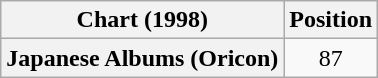<table class="wikitable plainrowheaders" style="text-align:center">
<tr>
<th scope="col">Chart (1998)</th>
<th scope="col">Position</th>
</tr>
<tr>
<th scope="row">Japanese Albums (Oricon)</th>
<td>87</td>
</tr>
</table>
